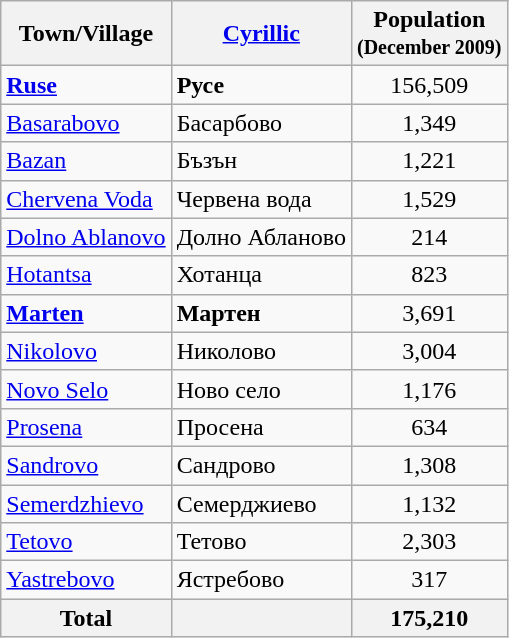<table class="wikitable sortable">
<tr>
<th>Town/Village</th>
<th><a href='#'>Cyrillic</a></th>
<th>Population<br><small>(December 2009)</small></th>
</tr>
<tr>
<td><strong><a href='#'>Ruse</a></strong></td>
<td><strong>Русе</strong></td>
<td align="center">156,509</td>
</tr>
<tr>
<td><a href='#'>Basarabovo</a></td>
<td>Басарбово</td>
<td align="center">1,349</td>
</tr>
<tr>
<td><a href='#'>Bazan</a></td>
<td>Бъзън</td>
<td align="center">1,221</td>
</tr>
<tr>
<td><a href='#'>Chervena Voda</a></td>
<td>Червена вода</td>
<td align="center">1,529</td>
</tr>
<tr>
<td><a href='#'>Dolno Ablanovo</a></td>
<td>Долно Абланово</td>
<td align="center">214</td>
</tr>
<tr>
<td><a href='#'>Hotantsa</a></td>
<td>Хотанца</td>
<td align="center">823</td>
</tr>
<tr>
<td><strong><a href='#'>Marten</a></strong></td>
<td><strong>Мартен</strong></td>
<td align="center">3,691</td>
</tr>
<tr>
<td><a href='#'>Nikolovo</a></td>
<td>Николово</td>
<td align="center">3,004</td>
</tr>
<tr>
<td><a href='#'>Novo Selo</a></td>
<td>Ново село</td>
<td align="center">1,176</td>
</tr>
<tr>
<td><a href='#'>Prosena</a></td>
<td>Просена</td>
<td align="center">634</td>
</tr>
<tr>
<td><a href='#'>Sandrovo</a></td>
<td>Сандрово</td>
<td align="center">1,308</td>
</tr>
<tr>
<td><a href='#'>Semerdzhievo</a></td>
<td>Семерджиево</td>
<td align="center">1,132</td>
</tr>
<tr>
<td><a href='#'>Tetovo</a></td>
<td>Тетово</td>
<td align="center">2,303</td>
</tr>
<tr>
<td><a href='#'>Yastrebovo</a></td>
<td>Ястребово</td>
<td align="center">317</td>
</tr>
<tr>
<th>Total</th>
<th></th>
<th align="center">175,210</th>
</tr>
</table>
